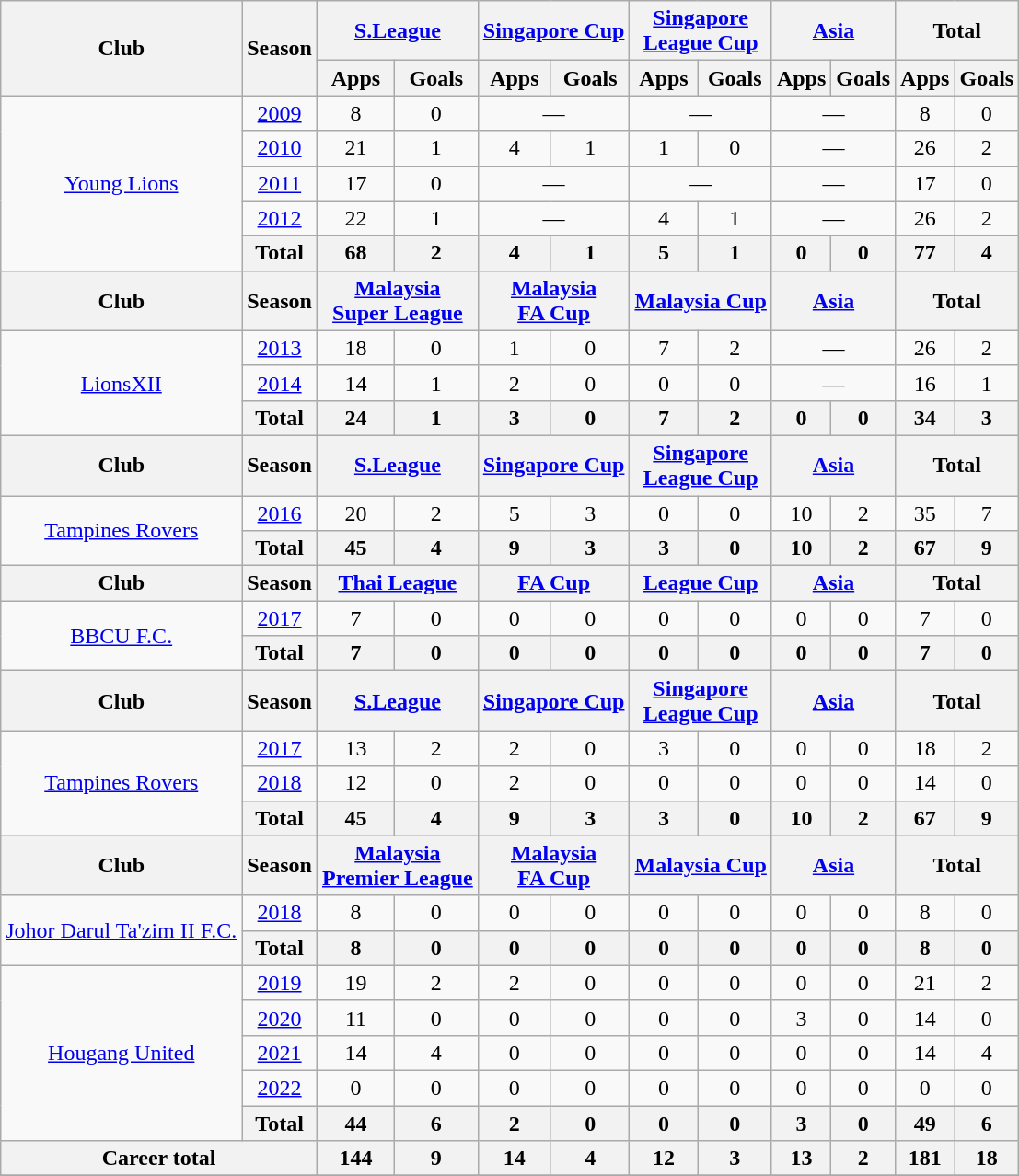<table class="wikitable" style="text-align:center">
<tr>
<th rowspan="2">Club</th>
<th rowspan="2">Season</th>
<th colspan="2"><a href='#'>S.League</a></th>
<th colspan="2"><a href='#'>Singapore Cup</a></th>
<th colspan="2"><a href='#'>Singapore<br>League Cup</a></th>
<th colspan="2"><a href='#'>Asia</a></th>
<th colspan="2">Total</th>
</tr>
<tr>
<th>Apps</th>
<th>Goals</th>
<th>Apps</th>
<th>Goals</th>
<th>Apps</th>
<th>Goals</th>
<th>Apps</th>
<th>Goals</th>
<th>Apps</th>
<th>Goals</th>
</tr>
<tr>
<td rowspan="5"><a href='#'>Young Lions</a></td>
<td><a href='#'>2009</a></td>
<td>8</td>
<td>0</td>
<td colspan="2">—</td>
<td colspan="2">—</td>
<td colspan="2">—</td>
<td>8</td>
<td>0</td>
</tr>
<tr>
<td><a href='#'>2010</a></td>
<td>21</td>
<td>1</td>
<td>4</td>
<td>1</td>
<td>1</td>
<td>0</td>
<td colspan="2">—</td>
<td>26</td>
<td>2</td>
</tr>
<tr>
<td><a href='#'>2011</a></td>
<td>17</td>
<td>0</td>
<td colspan='2'>—</td>
<td colspan='2'>—</td>
<td colspan='2'>—</td>
<td>17</td>
<td>0</td>
</tr>
<tr>
<td><a href='#'>2012</a></td>
<td>22</td>
<td>1</td>
<td colspan='2'>—</td>
<td>4</td>
<td>1</td>
<td colspan='2'>—</td>
<td>26</td>
<td>2</td>
</tr>
<tr>
<th>Total</th>
<th>68</th>
<th>2</th>
<th>4</th>
<th>1</th>
<th>5</th>
<th>1</th>
<th>0</th>
<th>0</th>
<th>77</th>
<th>4</th>
</tr>
<tr>
<th>Club</th>
<th>Season</th>
<th colspan="2"><a href='#'>Malaysia<br>Super League</a></th>
<th colspan="2"><a href='#'>Malaysia<br>FA Cup</a></th>
<th colspan="2"><a href='#'>Malaysia Cup</a></th>
<th colspan="2"><a href='#'>Asia</a></th>
<th colspan="2">Total</th>
</tr>
<tr>
<td rowspan="3"><a href='#'>LionsXII</a></td>
<td><a href='#'>2013</a></td>
<td>18</td>
<td>0</td>
<td>1</td>
<td>0</td>
<td>7</td>
<td>2</td>
<td colspan='2'>—</td>
<td>26</td>
<td>2</td>
</tr>
<tr>
<td><a href='#'>2014</a></td>
<td>14</td>
<td>1</td>
<td>2</td>
<td>0</td>
<td>0</td>
<td>0</td>
<td colspan='2'>—</td>
<td>16</td>
<td>1</td>
</tr>
<tr>
<th>Total</th>
<th>24</th>
<th>1</th>
<th>3</th>
<th>0</th>
<th>7</th>
<th>2</th>
<th>0</th>
<th>0</th>
<th>34</th>
<th>3</th>
</tr>
<tr>
<th>Club</th>
<th>Season</th>
<th colspan="2"><a href='#'>S.League</a></th>
<th colspan="2"><a href='#'>Singapore Cup</a></th>
<th colspan="2"><a href='#'>Singapore<br>League Cup</a></th>
<th colspan="2"><a href='#'>Asia</a></th>
<th colspan="2">Total</th>
</tr>
<tr>
<td rowspan="2"><a href='#'>Tampines Rovers</a></td>
<td><a href='#'>2016</a></td>
<td>20</td>
<td>2</td>
<td>5</td>
<td>3</td>
<td>0</td>
<td>0</td>
<td>10</td>
<td>2</td>
<td>35</td>
<td>7</td>
</tr>
<tr>
<th>Total</th>
<th>45</th>
<th>4</th>
<th>9</th>
<th>3</th>
<th>3</th>
<th>0</th>
<th>10</th>
<th>2</th>
<th>67</th>
<th>9</th>
</tr>
<tr>
<th>Club</th>
<th>Season</th>
<th colspan="2"><a href='#'>Thai League</a></th>
<th colspan="2"><a href='#'>FA Cup</a></th>
<th colspan="2"><a href='#'>League Cup</a></th>
<th colspan="2"><a href='#'>Asia</a></th>
<th colspan="2">Total</th>
</tr>
<tr>
<td rowspan="2"><a href='#'>BBCU F.C.</a></td>
<td><a href='#'>2017</a></td>
<td>7</td>
<td>0</td>
<td>0</td>
<td>0</td>
<td>0</td>
<td>0</td>
<td>0</td>
<td>0</td>
<td>7</td>
<td>0</td>
</tr>
<tr>
<th>Total</th>
<th>7</th>
<th>0</th>
<th>0</th>
<th>0</th>
<th>0</th>
<th>0</th>
<th>0</th>
<th>0</th>
<th>7</th>
<th>0</th>
</tr>
<tr>
<th>Club</th>
<th>Season</th>
<th colspan="2"><a href='#'>S.League</a></th>
<th colspan="2"><a href='#'>Singapore Cup</a></th>
<th colspan="2"><a href='#'>Singapore<br>League Cup</a></th>
<th colspan="2"><a href='#'>Asia</a></th>
<th colspan="2">Total</th>
</tr>
<tr>
<td rowspan="3"><a href='#'>Tampines Rovers</a></td>
<td><a href='#'>2017</a></td>
<td>13</td>
<td>2</td>
<td>2</td>
<td>0</td>
<td>3</td>
<td>0</td>
<td>0</td>
<td>0</td>
<td>18</td>
<td>2</td>
</tr>
<tr>
<td><a href='#'>2018</a></td>
<td>12</td>
<td>0</td>
<td>2</td>
<td>0</td>
<td>0</td>
<td>0</td>
<td>0</td>
<td>0</td>
<td>14</td>
<td>0</td>
</tr>
<tr>
<th>Total</th>
<th>45</th>
<th>4</th>
<th>9</th>
<th>3</th>
<th>3</th>
<th>0</th>
<th>10</th>
<th>2</th>
<th>67</th>
<th>9</th>
</tr>
<tr>
<th>Club</th>
<th>Season</th>
<th colspan="2"><a href='#'>Malaysia<br>Premier League</a></th>
<th colspan="2"><a href='#'>Malaysia<br>FA Cup</a></th>
<th colspan="2"><a href='#'>Malaysia Cup</a></th>
<th colspan="2"><a href='#'>Asia</a></th>
<th colspan="2">Total</th>
</tr>
<tr>
<td rowspan="2"><a href='#'>Johor Darul Ta'zim II F.C.</a></td>
<td><a href='#'>2018</a></td>
<td>8</td>
<td>0</td>
<td>0</td>
<td>0</td>
<td>0</td>
<td>0</td>
<td>0</td>
<td>0</td>
<td>8</td>
<td>0</td>
</tr>
<tr>
<th>Total</th>
<th>8</th>
<th>0</th>
<th>0</th>
<th>0</th>
<th>0</th>
<th>0</th>
<th>0</th>
<th>0</th>
<th>8</th>
<th>0</th>
</tr>
<tr>
<td rowspan="5"><a href='#'>Hougang United</a></td>
<td><a href='#'>2019</a></td>
<td>19</td>
<td>2</td>
<td>2</td>
<td>0</td>
<td>0</td>
<td>0</td>
<td>0</td>
<td>0</td>
<td>21</td>
<td>2</td>
</tr>
<tr>
<td><a href='#'>2020</a></td>
<td>11</td>
<td>0</td>
<td>0</td>
<td>0</td>
<td>0</td>
<td>0</td>
<td>3</td>
<td>0</td>
<td>14</td>
<td>0</td>
</tr>
<tr>
<td><a href='#'>2021</a></td>
<td>14</td>
<td>4</td>
<td>0</td>
<td>0</td>
<td>0</td>
<td>0</td>
<td>0</td>
<td>0</td>
<td>14</td>
<td>4</td>
</tr>
<tr>
<td><a href='#'>2022</a></td>
<td>0</td>
<td>0</td>
<td>0</td>
<td>0</td>
<td>0</td>
<td>0</td>
<td>0</td>
<td>0</td>
<td>0</td>
<td>0</td>
</tr>
<tr>
<th>Total</th>
<th>44</th>
<th>6</th>
<th>2</th>
<th>0</th>
<th>0</th>
<th>0</th>
<th>3</th>
<th>0</th>
<th>49</th>
<th>6</th>
</tr>
<tr>
<th colspan="2">Career total</th>
<th>144</th>
<th>9</th>
<th>14</th>
<th>4</th>
<th>12</th>
<th>3</th>
<th>13</th>
<th>2</th>
<th>181</th>
<th>18</th>
</tr>
<tr>
</tr>
</table>
